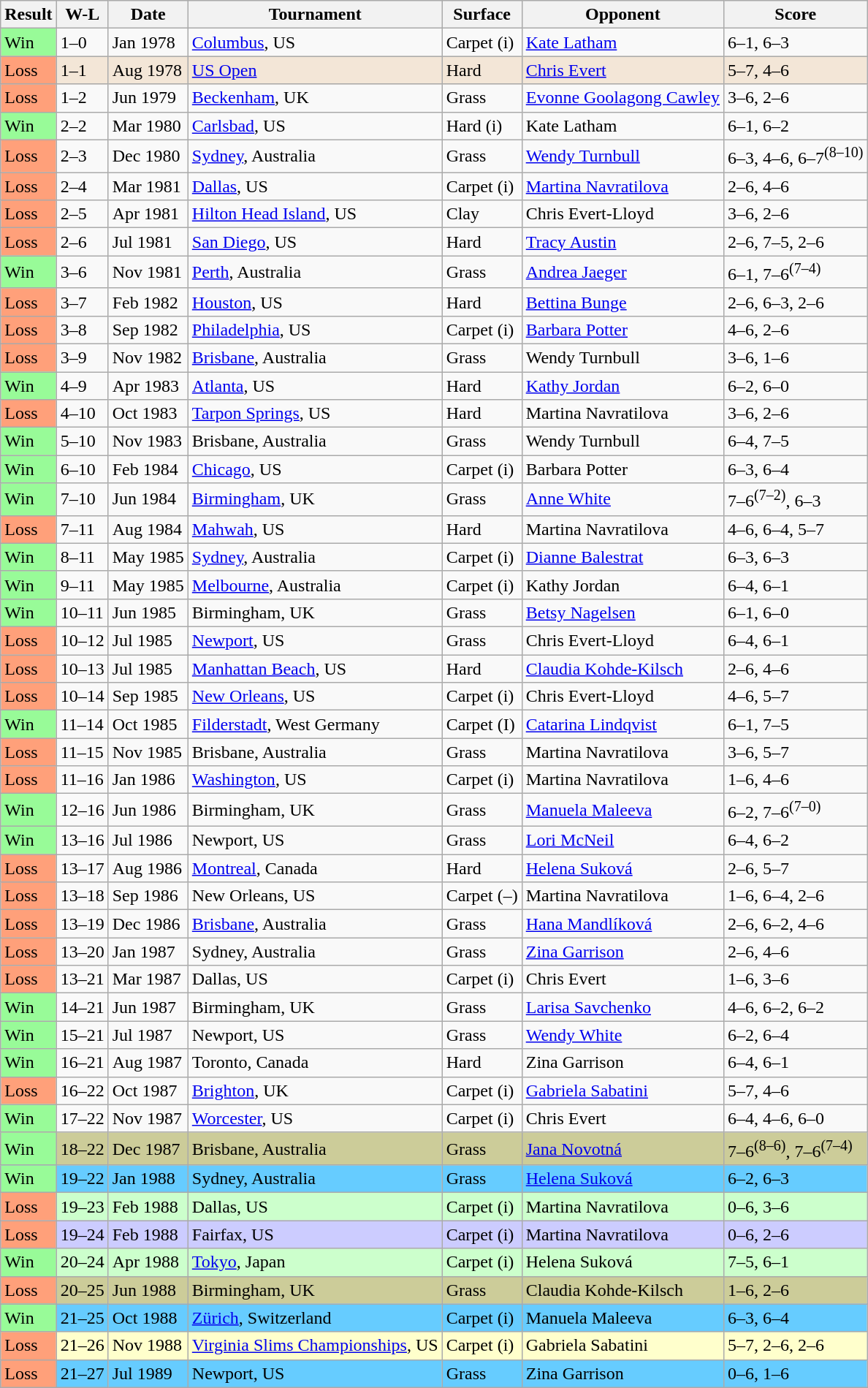<table class="sortable wikitable">
<tr>
<th>Result</th>
<th class="unsortable">W-L</th>
<th>Date</th>
<th>Tournament</th>
<th>Surface</th>
<th>Opponent</th>
<th class="unsortable">Score</th>
</tr>
<tr>
<td style="background:#98fb98;">Win</td>
<td>1–0</td>
<td>Jan 1978</td>
<td><a href='#'>Columbus</a>, US</td>
<td>Carpet (i)</td>
<td> <a href='#'>Kate Latham</a></td>
<td>6–1, 6–3</td>
</tr>
<tr style="background:#f3e6d7;">
<td style="background:#ffa07a;">Loss</td>
<td>1–1</td>
<td>Aug 1978</td>
<td><a href='#'>US Open</a></td>
<td>Hard</td>
<td> <a href='#'>Chris Evert</a></td>
<td>5–7, 4–6</td>
</tr>
<tr>
<td style="background:#ffa07a;">Loss</td>
<td>1–2</td>
<td>Jun 1979</td>
<td><a href='#'>Beckenham</a>, UK</td>
<td>Grass</td>
<td> <a href='#'>Evonne Goolagong Cawley</a></td>
<td>3–6, 2–6</td>
</tr>
<tr>
<td style="background:#98fb98;">Win</td>
<td>2–2</td>
<td>Mar 1980</td>
<td><a href='#'>Carlsbad</a>, US</td>
<td>Hard (i)</td>
<td> Kate Latham</td>
<td>6–1, 6–2</td>
</tr>
<tr>
<td style="background:#ffa07a;">Loss</td>
<td>2–3</td>
<td>Dec 1980</td>
<td><a href='#'>Sydney</a>, Australia</td>
<td>Grass</td>
<td> <a href='#'>Wendy Turnbull</a></td>
<td>6–3, 4–6, 6–7<sup>(8–10)</sup></td>
</tr>
<tr>
<td style="background:#ffa07a;">Loss</td>
<td>2–4</td>
<td>Mar 1981</td>
<td><a href='#'>Dallas</a>, US</td>
<td>Carpet (i)</td>
<td> <a href='#'>Martina Navratilova</a></td>
<td>2–6, 4–6</td>
</tr>
<tr>
<td style="background:#ffa07a;">Loss</td>
<td>2–5</td>
<td>Apr 1981</td>
<td><a href='#'>Hilton Head Island</a>, US</td>
<td>Clay</td>
<td> Chris Evert-Lloyd</td>
<td>3–6, 2–6</td>
</tr>
<tr>
<td style="background:#ffa07a;">Loss</td>
<td>2–6</td>
<td>Jul 1981</td>
<td><a href='#'>San Diego</a>, US</td>
<td>Hard</td>
<td> <a href='#'>Tracy Austin</a></td>
<td>2–6, 7–5, 2–6</td>
</tr>
<tr>
<td style="background:#98fb98;">Win</td>
<td>3–6</td>
<td>Nov 1981</td>
<td><a href='#'>Perth</a>, Australia</td>
<td>Grass</td>
<td> <a href='#'>Andrea Jaeger</a></td>
<td>6–1, 7–6<sup>(7–4)</sup></td>
</tr>
<tr>
<td style="background:#ffa07a;">Loss</td>
<td>3–7</td>
<td>Feb 1982</td>
<td><a href='#'>Houston</a>, US</td>
<td>Hard</td>
<td> <a href='#'>Bettina Bunge</a></td>
<td>2–6, 6–3, 2–6</td>
</tr>
<tr>
<td style="background:#ffa07a;">Loss</td>
<td>3–8</td>
<td>Sep 1982</td>
<td><a href='#'>Philadelphia</a>, US</td>
<td>Carpet (i)</td>
<td> <a href='#'>Barbara Potter</a></td>
<td>4–6, 2–6</td>
</tr>
<tr>
<td style="background:#ffa07a;">Loss</td>
<td>3–9</td>
<td>Nov 1982</td>
<td><a href='#'>Brisbane</a>, Australia</td>
<td>Grass</td>
<td> Wendy Turnbull</td>
<td>3–6, 1–6</td>
</tr>
<tr>
<td style="background:#98fb98;">Win</td>
<td>4–9</td>
<td>Apr 1983</td>
<td><a href='#'>Atlanta</a>, US</td>
<td>Hard</td>
<td> <a href='#'>Kathy Jordan</a></td>
<td>6–2, 6–0</td>
</tr>
<tr>
<td style="background:#ffa07a;">Loss</td>
<td>4–10</td>
<td>Oct 1983</td>
<td><a href='#'>Tarpon Springs</a>, US</td>
<td>Hard</td>
<td> Martina Navratilova</td>
<td>3–6, 2–6</td>
</tr>
<tr>
<td style="background:#98fb98;">Win</td>
<td>5–10</td>
<td>Nov 1983</td>
<td>Brisbane, Australia</td>
<td>Grass</td>
<td> Wendy Turnbull</td>
<td>6–4, 7–5</td>
</tr>
<tr>
<td style="background:#98fb98;">Win</td>
<td>6–10</td>
<td>Feb 1984</td>
<td><a href='#'>Chicago</a>, US</td>
<td>Carpet (i)</td>
<td> Barbara Potter</td>
<td>6–3, 6–4</td>
</tr>
<tr>
<td style="background:#98fb98;">Win</td>
<td>7–10</td>
<td>Jun 1984</td>
<td><a href='#'>Birmingham</a>, UK</td>
<td>Grass</td>
<td> <a href='#'>Anne White</a></td>
<td>7–6<sup>(7–2)</sup>, 6–3</td>
</tr>
<tr>
<td style="background:#ffa07a;">Loss</td>
<td>7–11</td>
<td>Aug 1984</td>
<td><a href='#'>Mahwah</a>, US</td>
<td>Hard</td>
<td> Martina Navratilova</td>
<td>4–6, 6–4, 5–7</td>
</tr>
<tr>
<td style="background:#98fb98;">Win</td>
<td>8–11</td>
<td>May 1985</td>
<td><a href='#'>Sydney</a>, Australia</td>
<td>Carpet (i)</td>
<td> <a href='#'>Dianne Balestrat</a></td>
<td>6–3, 6–3</td>
</tr>
<tr>
<td style="background:#98fb98;">Win</td>
<td>9–11</td>
<td>May 1985</td>
<td><a href='#'>Melbourne</a>, Australia</td>
<td>Carpet (i)</td>
<td> Kathy Jordan</td>
<td>6–4, 6–1</td>
</tr>
<tr>
<td style="background:#98fb98;">Win</td>
<td>10–11</td>
<td>Jun 1985</td>
<td>Birmingham, UK</td>
<td>Grass</td>
<td> <a href='#'>Betsy Nagelsen</a></td>
<td>6–1, 6–0</td>
</tr>
<tr>
<td style="background:#ffa07a;">Loss</td>
<td>10–12</td>
<td>Jul 1985</td>
<td><a href='#'>Newport</a>, US</td>
<td>Grass</td>
<td> Chris Evert-Lloyd</td>
<td>6–4, 6–1</td>
</tr>
<tr>
<td style="background:#ffa07a;">Loss</td>
<td>10–13</td>
<td>Jul 1985</td>
<td><a href='#'>Manhattan Beach</a>, US</td>
<td>Hard</td>
<td> <a href='#'>Claudia Kohde-Kilsch</a></td>
<td>2–6, 4–6</td>
</tr>
<tr>
<td style="background:#ffa07a;">Loss</td>
<td>10–14</td>
<td>Sep 1985</td>
<td><a href='#'>New Orleans</a>, US</td>
<td>Carpet (i)</td>
<td> Chris Evert-Lloyd</td>
<td>4–6, 5–7</td>
</tr>
<tr>
<td style="background:#98fb98;">Win</td>
<td>11–14</td>
<td>Oct 1985</td>
<td><a href='#'>Filderstadt</a>, West Germany</td>
<td>Carpet (I)</td>
<td> <a href='#'>Catarina Lindqvist</a></td>
<td>6–1, 7–5</td>
</tr>
<tr>
<td style="background:#ffa07a;">Loss</td>
<td>11–15</td>
<td>Nov 1985</td>
<td>Brisbane, Australia</td>
<td>Grass</td>
<td> Martina Navratilova</td>
<td>3–6, 5–7</td>
</tr>
<tr>
<td style="background:#ffa07a;">Loss</td>
<td>11–16</td>
<td>Jan 1986</td>
<td><a href='#'>Washington</a>, US</td>
<td>Carpet (i)</td>
<td> Martina Navratilova</td>
<td>1–6, 4–6</td>
</tr>
<tr>
<td style="background:#98fb98;">Win</td>
<td>12–16</td>
<td>Jun 1986</td>
<td>Birmingham, UK</td>
<td>Grass</td>
<td> <a href='#'>Manuela Maleeva</a></td>
<td>6–2, 7–6<sup>(7–0)</sup></td>
</tr>
<tr>
<td style="background:#98fb98;">Win</td>
<td>13–16</td>
<td>Jul 1986</td>
<td>Newport, US</td>
<td>Grass</td>
<td> <a href='#'>Lori McNeil</a></td>
<td>6–4, 6–2</td>
</tr>
<tr>
<td style="background:#ffa07a;">Loss</td>
<td>13–17</td>
<td>Aug 1986</td>
<td><a href='#'>Montreal</a>, Canada</td>
<td>Hard</td>
<td> <a href='#'>Helena Suková</a></td>
<td>2–6, 5–7</td>
</tr>
<tr>
<td style="background:#ffa07a;">Loss</td>
<td>13–18</td>
<td>Sep 1986</td>
<td>New Orleans, US</td>
<td>Carpet (–)</td>
<td> Martina Navratilova</td>
<td>1–6, 6–4, 2–6</td>
</tr>
<tr>
<td style="background:#ffa07a;">Loss</td>
<td>13–19</td>
<td>Dec 1986</td>
<td><a href='#'>Brisbane</a>, Australia</td>
<td>Grass</td>
<td> <a href='#'>Hana Mandlíková</a></td>
<td>2–6, 6–2, 4–6</td>
</tr>
<tr>
<td style="background:#ffa07a;">Loss</td>
<td>13–20</td>
<td>Jan 1987</td>
<td>Sydney, Australia</td>
<td>Grass</td>
<td> <a href='#'>Zina Garrison</a></td>
<td>2–6, 4–6</td>
</tr>
<tr>
<td style="background:#ffa07a;">Loss</td>
<td>13–21</td>
<td>Mar 1987</td>
<td>Dallas, US</td>
<td>Carpet (i)</td>
<td> Chris Evert</td>
<td>1–6, 3–6</td>
</tr>
<tr>
<td style="background:#98fb98;">Win</td>
<td>14–21</td>
<td>Jun 1987</td>
<td>Birmingham, UK</td>
<td>Grass</td>
<td> <a href='#'>Larisa Savchenko</a></td>
<td>4–6, 6–2, 6–2</td>
</tr>
<tr>
<td style="background:#98fb98;">Win</td>
<td>15–21</td>
<td>Jul 1987</td>
<td>Newport, US</td>
<td>Grass</td>
<td> <a href='#'>Wendy White</a></td>
<td>6–2, 6–4</td>
</tr>
<tr>
<td style="background:#98fb98;">Win</td>
<td>16–21</td>
<td>Aug 1987</td>
<td>Toronto, Canada</td>
<td>Hard</td>
<td> Zina Garrison</td>
<td>6–4, 6–1</td>
</tr>
<tr>
<td style="background:#ffa07a;">Loss</td>
<td>16–22</td>
<td>Oct 1987</td>
<td><a href='#'>Brighton</a>, UK</td>
<td>Carpet (i)</td>
<td> <a href='#'>Gabriela Sabatini</a></td>
<td>5–7, 4–6</td>
</tr>
<tr>
<td style="background:#98fb98;">Win</td>
<td>17–22</td>
<td>Nov 1987</td>
<td><a href='#'>Worcester</a>, US</td>
<td>Carpet (i)</td>
<td> Chris Evert</td>
<td>6–4, 4–6, 6–0</td>
</tr>
<tr bgcolor="#CCCC99">
<td style="background:#98fb98;">Win</td>
<td>18–22</td>
<td>Dec 1987</td>
<td>Brisbane, Australia</td>
<td>Grass</td>
<td> <a href='#'>Jana Novotná</a></td>
<td>7–6<sup>(8–6)</sup>, 7–6<sup>(7–4)</sup></td>
</tr>
<tr bgcolor="#66CCFF">
<td style="background:#98fb98;">Win</td>
<td>19–22</td>
<td>Jan 1988</td>
<td>Sydney, Australia</td>
<td>Grass</td>
<td> <a href='#'>Helena Suková</a></td>
<td>6–2, 6–3</td>
</tr>
<tr bgcolor="#CCFFCC">
<td style="background:#ffa07a;">Loss</td>
<td>19–23</td>
<td>Feb 1988</td>
<td>Dallas, US</td>
<td>Carpet (i)</td>
<td> Martina Navratilova</td>
<td>0–6, 3–6</td>
</tr>
<tr bgcolor="#CCCCFF">
<td style="background:#ffa07a;">Loss</td>
<td>19–24</td>
<td>Feb 1988</td>
<td>Fairfax, US</td>
<td>Carpet (i)</td>
<td> Martina Navratilova</td>
<td>0–6, 2–6</td>
</tr>
<tr bgcolor="#CCFFCC">
<td style="background:#98fb98;">Win</td>
<td>20–24</td>
<td>Apr 1988</td>
<td><a href='#'>Tokyo</a>, Japan</td>
<td>Carpet (i)</td>
<td> Helena Suková</td>
<td>7–5, 6–1</td>
</tr>
<tr bgcolor="#CCCC99">
<td style="background:#ffa07a;">Loss</td>
<td>20–25</td>
<td>Jun 1988</td>
<td>Birmingham, UK</td>
<td>Grass</td>
<td> Claudia Kohde-Kilsch</td>
<td>1–6, 2–6</td>
</tr>
<tr bgcolor="#66CCFF">
<td style="background:#98fb98;">Win</td>
<td>21–25</td>
<td>Oct 1988</td>
<td><a href='#'>Zürich</a>, Switzerland</td>
<td>Carpet (i)</td>
<td> Manuela Maleeva</td>
<td>6–3, 6–4</td>
</tr>
<tr style="background:#ffc;">
<td style="background:#ffa07a;">Loss</td>
<td>21–26</td>
<td>Nov 1988</td>
<td><a href='#'>Virginia Slims Championships</a>, US</td>
<td>Carpet (i)</td>
<td> Gabriela Sabatini</td>
<td>5–7, 2–6, 2–6</td>
</tr>
<tr bgcolor="#66CCFF">
<td style="background:#ffa07a;">Loss</td>
<td>21–27</td>
<td>Jul 1989</td>
<td>Newport, US</td>
<td>Grass</td>
<td> Zina Garrison</td>
<td>0–6, 1–6</td>
</tr>
</table>
